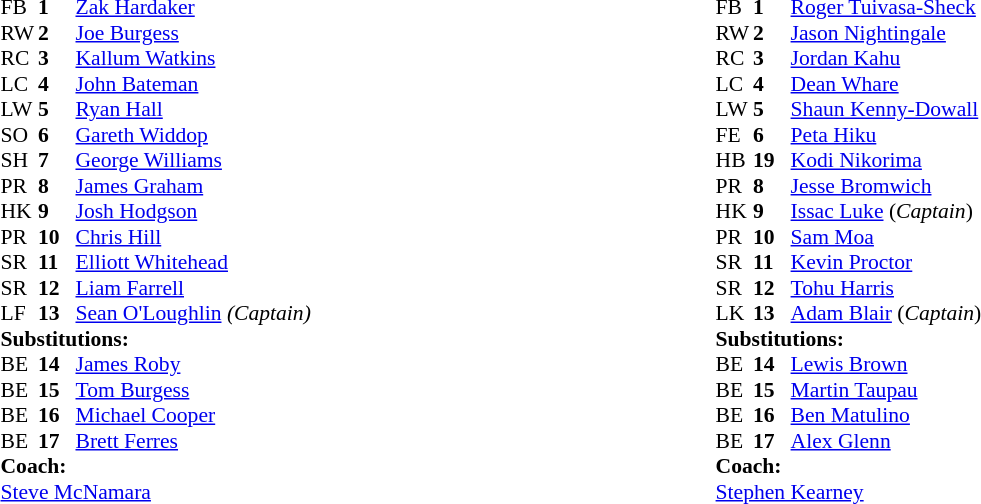<table width="60%">
<tr>
<td valign="top" width="50%"><br><table style="font-size: 90%" cellspacing="0" cellpadding="0">
<tr>
<th width="25"></th>
<th width="25"></th>
</tr>
<tr>
<td>FB</td>
<td><strong>1</strong></td>
<td><a href='#'>Zak Hardaker</a></td>
</tr>
<tr>
<td>RW</td>
<td><strong>2</strong></td>
<td><a href='#'>Joe Burgess</a></td>
</tr>
<tr>
<td>RC</td>
<td><strong>3</strong></td>
<td><a href='#'>Kallum Watkins</a></td>
</tr>
<tr>
<td>LC</td>
<td><strong>4</strong></td>
<td><a href='#'>John Bateman</a></td>
</tr>
<tr>
<td>LW</td>
<td><strong>5</strong></td>
<td><a href='#'>Ryan Hall</a></td>
</tr>
<tr>
<td>SO</td>
<td><strong>6</strong></td>
<td><a href='#'>Gareth Widdop</a></td>
</tr>
<tr>
<td>SH</td>
<td><strong>7</strong></td>
<td><a href='#'>George Williams</a></td>
</tr>
<tr>
<td>PR</td>
<td><strong>8</strong></td>
<td><a href='#'>James Graham</a></td>
</tr>
<tr>
<td>HK</td>
<td><strong>9</strong></td>
<td><a href='#'>Josh Hodgson</a></td>
</tr>
<tr>
<td>PR</td>
<td><strong>10</strong></td>
<td><a href='#'>Chris Hill</a></td>
</tr>
<tr>
<td>SR</td>
<td><strong>11</strong></td>
<td><a href='#'>Elliott Whitehead</a></td>
</tr>
<tr>
<td>SR</td>
<td><strong>12</strong></td>
<td><a href='#'>Liam Farrell</a></td>
</tr>
<tr>
<td>LF</td>
<td><strong>13</strong></td>
<td><a href='#'>Sean O'Loughlin</a> <em>(Captain)</em></td>
</tr>
<tr>
<td colspan=3><strong>Substitutions:</strong></td>
</tr>
<tr>
<td>BE</td>
<td><strong>14</strong></td>
<td><a href='#'>James Roby</a></td>
</tr>
<tr>
<td>BE</td>
<td><strong>15</strong></td>
<td><a href='#'>Tom Burgess</a></td>
</tr>
<tr>
<td>BE</td>
<td><strong>16</strong></td>
<td><a href='#'>Michael Cooper</a></td>
</tr>
<tr>
<td>BE</td>
<td><strong>17</strong></td>
<td><a href='#'>Brett Ferres</a></td>
</tr>
<tr>
<td colspan=3><strong>Coach:</strong></td>
</tr>
<tr>
<td colspan="4"><a href='#'>Steve McNamara</a></td>
</tr>
</table>
</td>
<td valign="top" width="50%"><br><table style="font-size: 90%" cellspacing="0" cellpadding="0" align="center">
<tr>
<th width="25"></th>
<th width="25"></th>
</tr>
<tr>
<td>FB</td>
<td><strong>1</strong></td>
<td><a href='#'>Roger Tuivasa-Sheck</a></td>
</tr>
<tr>
<td>RW</td>
<td><strong>2</strong></td>
<td><a href='#'>Jason Nightingale</a></td>
</tr>
<tr>
<td>RC</td>
<td><strong>3</strong></td>
<td><a href='#'>Jordan Kahu</a></td>
</tr>
<tr>
<td>LC</td>
<td><strong>4</strong></td>
<td><a href='#'>Dean Whare</a></td>
</tr>
<tr>
<td>LW</td>
<td><strong>5</strong></td>
<td><a href='#'>Shaun Kenny-Dowall</a></td>
</tr>
<tr>
<td>FE</td>
<td><strong>6</strong></td>
<td><a href='#'>Peta Hiku</a></td>
</tr>
<tr>
<td>HB</td>
<td><strong>19</strong></td>
<td><a href='#'>Kodi Nikorima</a></td>
</tr>
<tr>
<td>PR</td>
<td><strong>8</strong></td>
<td><a href='#'>Jesse Bromwich</a></td>
</tr>
<tr |>
<td>HK</td>
<td><strong>9</strong></td>
<td><a href='#'>Issac Luke</a> (<em>Captain</em>)</td>
</tr>
<tr>
<td>PR</td>
<td><strong>10</strong></td>
<td><a href='#'>Sam Moa</a></td>
</tr>
<tr>
<td>SR</td>
<td><strong>11</strong></td>
<td><a href='#'>Kevin Proctor</a></td>
</tr>
<tr>
<td>SR</td>
<td><strong>12</strong></td>
<td><a href='#'>Tohu Harris</a></td>
</tr>
<tr>
<td>LK</td>
<td><strong>13</strong></td>
<td><a href='#'>Adam Blair</a> (<em>Captain</em>)</td>
</tr>
<tr>
<td colspan=3><strong>Substitutions:</strong></td>
</tr>
<tr>
<td>BE</td>
<td><strong>14</strong></td>
<td><a href='#'>Lewis Brown</a></td>
</tr>
<tr>
<td>BE</td>
<td><strong>15</strong></td>
<td><a href='#'>Martin Taupau</a></td>
</tr>
<tr>
<td>BE</td>
<td><strong>16</strong></td>
<td><a href='#'>Ben Matulino</a></td>
</tr>
<tr>
<td>BE</td>
<td><strong>17</strong></td>
<td><a href='#'>Alex Glenn</a></td>
</tr>
<tr>
<td colspan=3><strong>Coach:</strong></td>
</tr>
<tr>
<td colspan="4"><a href='#'>Stephen Kearney</a></td>
</tr>
</table>
</td>
</tr>
</table>
